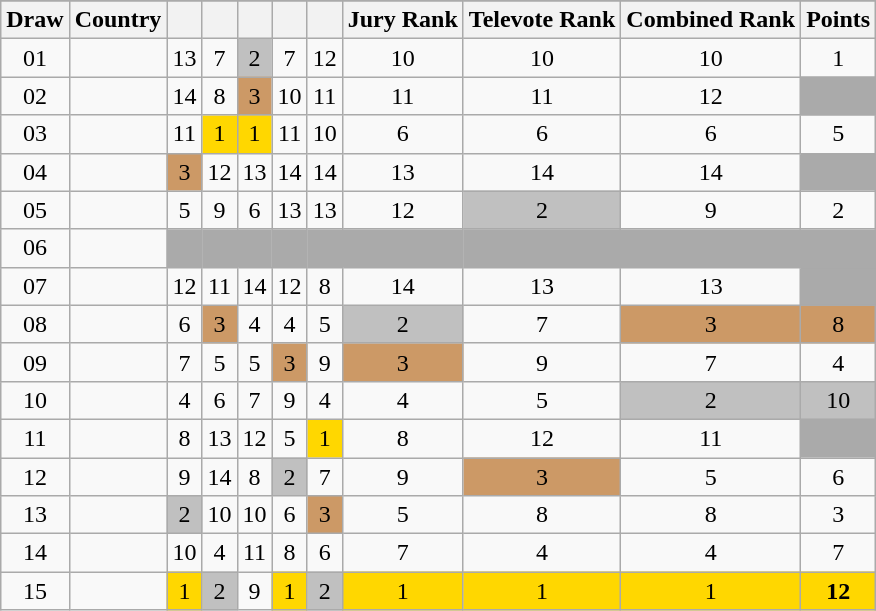<table class="sortable wikitable collapsible plainrowheaders" style="text-align:center;">
<tr>
</tr>
<tr>
<th scope="col">Draw</th>
<th scope="col">Country</th>
<th scope="col"><small></small></th>
<th scope="col"><small></small></th>
<th scope="col"><small></small></th>
<th scope="col"><small></small></th>
<th scope="col"><small></small></th>
<th scope="col">Jury Rank</th>
<th scope="col">Televote Rank</th>
<th scope="col">Combined Rank</th>
<th scope="col">Points</th>
</tr>
<tr>
<td>01</td>
<td style="text-align:left;"></td>
<td>13</td>
<td>7</td>
<td style="background:silver;">2</td>
<td>7</td>
<td>12</td>
<td>10</td>
<td>10</td>
<td>10</td>
<td>1</td>
</tr>
<tr>
<td>02</td>
<td style="text-align:left;"></td>
<td>14</td>
<td>8</td>
<td style="background:#CC9966;">3</td>
<td>10</td>
<td>11</td>
<td>11</td>
<td>11</td>
<td>12</td>
<td style="background:#AAAAAA;"></td>
</tr>
<tr>
<td>03</td>
<td style="text-align:left;"></td>
<td>11</td>
<td style="background:gold;">1</td>
<td style="background:gold;">1</td>
<td>11</td>
<td>10</td>
<td>6</td>
<td>6</td>
<td>6</td>
<td>5</td>
</tr>
<tr>
<td>04</td>
<td style="text-align:left;"></td>
<td style="background:#CC9966;">3</td>
<td>12</td>
<td>13</td>
<td>14</td>
<td>14</td>
<td>13</td>
<td>14</td>
<td>14</td>
<td style="background:#AAAAAA;"></td>
</tr>
<tr>
<td>05</td>
<td style="text-align:left;"></td>
<td>5</td>
<td>9</td>
<td>6</td>
<td>13</td>
<td>13</td>
<td>12</td>
<td style="background:silver;">2</td>
<td>9</td>
<td>2</td>
</tr>
<tr class="sortbottom">
<td>06</td>
<td style="text-align:left;"></td>
<td style="background:#AAAAAA;"></td>
<td style="background:#AAAAAA;"></td>
<td style="background:#AAAAAA;"></td>
<td style="background:#AAAAAA;"></td>
<td style="background:#AAAAAA;"></td>
<td style="background:#AAAAAA;"></td>
<td style="background:#AAAAAA;"></td>
<td style="background:#AAAAAA;"></td>
<td style="background:#AAAAAA;"></td>
</tr>
<tr>
<td>07</td>
<td style="text-align:left;"></td>
<td>12</td>
<td>11</td>
<td>14</td>
<td>12</td>
<td>8</td>
<td>14</td>
<td>13</td>
<td>13</td>
<td style="background:#AAAAAA;"></td>
</tr>
<tr>
<td>08</td>
<td style="text-align:left;"></td>
<td>6</td>
<td style="background:#CC9966;">3</td>
<td>4</td>
<td>4</td>
<td>5</td>
<td style="background:silver;">2</td>
<td>7</td>
<td style="background:#CC9966;">3</td>
<td style="background:#CC9966;">8</td>
</tr>
<tr>
<td>09</td>
<td style="text-align:left;"></td>
<td>7</td>
<td>5</td>
<td>5</td>
<td style="background:#CC9966;">3</td>
<td>9</td>
<td style="background:#CC9966;">3</td>
<td>9</td>
<td>7</td>
<td>4</td>
</tr>
<tr>
<td>10</td>
<td style="text-align:left;"></td>
<td>4</td>
<td>6</td>
<td>7</td>
<td>9</td>
<td>4</td>
<td>4</td>
<td>5</td>
<td style="background:silver;">2</td>
<td style="background:silver;">10</td>
</tr>
<tr>
<td>11</td>
<td style="text-align:left;"></td>
<td>8</td>
<td>13</td>
<td>12</td>
<td>5</td>
<td style="background:gold;">1</td>
<td>8</td>
<td>12</td>
<td>11</td>
<td style="background:#AAAAAA;"></td>
</tr>
<tr>
<td>12</td>
<td style="text-align:left;"></td>
<td>9</td>
<td>14</td>
<td>8</td>
<td style="background:silver;">2</td>
<td>7</td>
<td>9</td>
<td style="background:#CC9966;">3</td>
<td>5</td>
<td>6</td>
</tr>
<tr>
<td>13</td>
<td style="text-align:left;"></td>
<td style="background:silver;">2</td>
<td>10</td>
<td>10</td>
<td>6</td>
<td style="background:#CC9966;">3</td>
<td>5</td>
<td>8</td>
<td>8</td>
<td>3</td>
</tr>
<tr>
<td>14</td>
<td style="text-align:left;"></td>
<td>10</td>
<td>4</td>
<td>11</td>
<td>8</td>
<td>6</td>
<td>7</td>
<td>4</td>
<td>4</td>
<td>7</td>
</tr>
<tr>
<td>15</td>
<td style="text-align:left;"></td>
<td style="background:gold;">1</td>
<td style="background:silver;">2</td>
<td>9</td>
<td style="background:gold;">1</td>
<td style="background:silver;">2</td>
<td style="background:gold;">1</td>
<td style="background:gold;">1</td>
<td style="background:gold;">1</td>
<td style="background:gold;"><strong>12</strong></td>
</tr>
</table>
